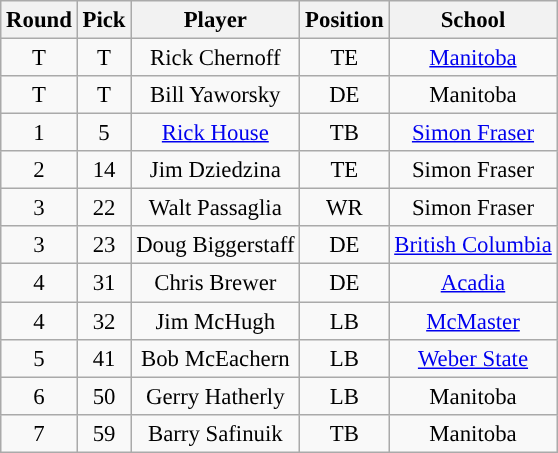<table class="wikitable" style="font-size: 95%;">
<tr>
<th scope="col">Round</th>
<th scope="col">Pick</th>
<th scope="col">Player</th>
<th scope="col">Position</th>
<th scope="col">School</th>
</tr>
<tr align="center">
<td align=center>T</td>
<td>T</td>
<td>Rick Chernoff</td>
<td>TE</td>
<td><a href='#'>Manitoba</a></td>
</tr>
<tr align="center">
<td align=center>T</td>
<td>T</td>
<td>Bill Yaworsky</td>
<td>DE</td>
<td>Manitoba</td>
</tr>
<tr align="center">
<td align=center>1</td>
<td>5</td>
<td><a href='#'>Rick House</a></td>
<td>TB</td>
<td><a href='#'>Simon Fraser</a></td>
</tr>
<tr align="center">
<td align=center>2</td>
<td>14</td>
<td>Jim Dziedzina</td>
<td>TE</td>
<td>Simon Fraser</td>
</tr>
<tr align="center">
<td align=center>3</td>
<td>22</td>
<td>Walt Passaglia</td>
<td>WR</td>
<td>Simon Fraser</td>
</tr>
<tr align="center">
<td align=center>3</td>
<td>23</td>
<td>Doug Biggerstaff</td>
<td>DE</td>
<td><a href='#'>British Columbia</a></td>
</tr>
<tr align="center">
<td align=center>4</td>
<td>31</td>
<td>Chris Brewer</td>
<td>DE</td>
<td><a href='#'>Acadia</a></td>
</tr>
<tr align="center">
<td align=center>4</td>
<td>32</td>
<td>Jim McHugh</td>
<td>LB</td>
<td><a href='#'>McMaster</a></td>
</tr>
<tr align="center">
<td align=center>5</td>
<td>41</td>
<td>Bob McEachern</td>
<td>LB</td>
<td><a href='#'>Weber State</a></td>
</tr>
<tr align="center">
<td align=center>6</td>
<td>50</td>
<td>Gerry Hatherly</td>
<td>LB</td>
<td>Manitoba</td>
</tr>
<tr align="center">
<td align=center>7</td>
<td>59</td>
<td>Barry Safinuik</td>
<td>TB</td>
<td>Manitoba</td>
</tr>
</table>
